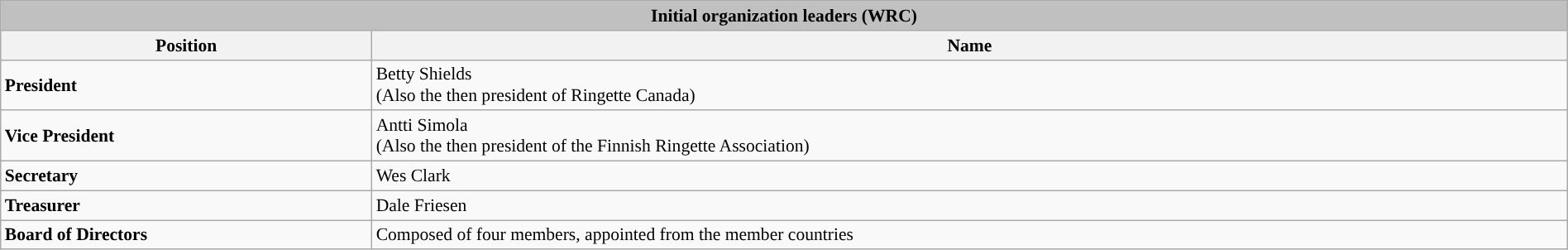<table class="wikitable" width=100% style="text-align:left; font-size:90%;">
<tr>
<th colspan=2 width:100%" style="background:silver;">Initial organization leaders (WRC)</th>
</tr>
<tr>
<th>Position</th>
<th>Name</th>
</tr>
<tr>
<td><strong>President</strong></td>
<td> Betty Shields <br> (Also the then president of Ringette Canada)</td>
</tr>
<tr>
<td><strong>Vice President</strong></td>
<td> Antti Simola <br> (Also the then president of the Finnish Ringette Association)</td>
</tr>
<tr>
<td><strong>Secretary</strong></td>
<td>Wes Clark</td>
</tr>
<tr>
<td><strong>Treasurer</strong></td>
<td>Dale Friesen</td>
</tr>
<tr>
<td><strong>Board of Directors</strong></td>
<td>Composed of four members, appointed from the member countries</td>
</tr>
</table>
